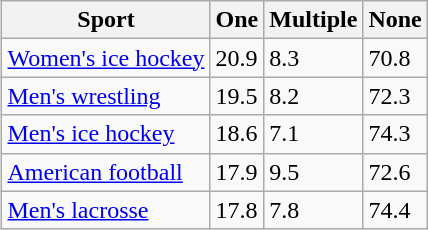<table class="wikitable sortable" style="float: right">
<tr>
<th>Sport</th>
<th>One</th>
<th>Multiple</th>
<th>None</th>
</tr>
<tr>
<td><a href='#'>Women's ice hockey</a></td>
<td>20.9</td>
<td>8.3</td>
<td>70.8</td>
</tr>
<tr>
<td><a href='#'>Men's wrestling</a></td>
<td>19.5</td>
<td>8.2</td>
<td>72.3</td>
</tr>
<tr>
<td><a href='#'>Men's ice hockey</a></td>
<td>18.6</td>
<td>7.1</td>
<td>74.3</td>
</tr>
<tr>
<td><a href='#'>American football</a></td>
<td>17.9</td>
<td>9.5</td>
<td>72.6</td>
</tr>
<tr>
<td><a href='#'>Men's lacrosse</a></td>
<td>17.8</td>
<td>7.8</td>
<td>74.4</td>
</tr>
</table>
